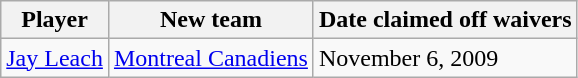<table class="wikitable">
<tr>
<th>Player</th>
<th>New team</th>
<th>Date claimed off waivers</th>
</tr>
<tr>
<td><a href='#'>Jay Leach</a></td>
<td><a href='#'>Montreal Canadiens</a></td>
<td>November 6, 2009</td>
</tr>
</table>
